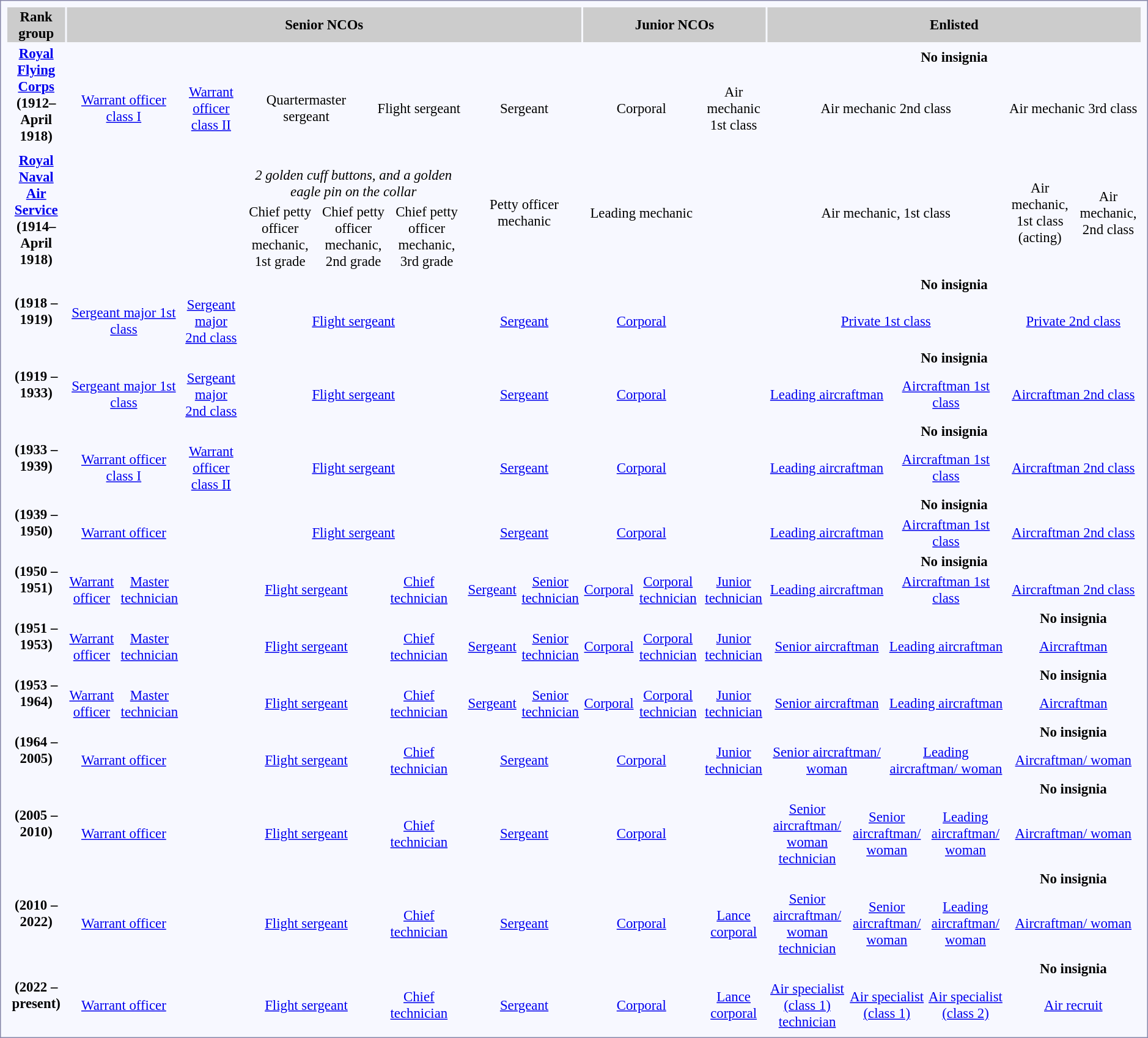<table style="border:1px solid #8888aa; background-color:#f7f8ff; padding:5px; font-size:95%; margin: 0px 12px 12px 0px;">
<tr style="background-color:#CCCCCC; text-align:center;">
<th>Rank group</th>
<th colspan=22>Senior NCOs</th>
<th colspan=6>Junior NCOs</th>
<th colspan=8>Enlisted</th>
</tr>
<tr style="text-align:center;">
<th rowspan=2> <a href='#'>Royal Flying Corps</a><br>(1912–April 1918)</th>
<td colspan=6></td>
<td colspan=2></td>
<td colspan=1></td>
<td colspan=1></td>
<td colspan=12></td>
<td colspan=4></td>
<td colspan=2></td>
<td colspan=8><strong>No insignia</strong></td>
</tr>
<tr style="text-align:center;">
<td colspan=6><a href='#'>Warrant officer class I</a></td>
<td colspan=2><a href='#'>Warrant officer class II</a></td>
<td colspan=1>Quartermaster sergeant</td>
<td colspan=1>Flight sergeant</td>
<td colspan=12>Sergeant</td>
<td colspan=4>Corporal</td>
<td colspan=2>Air mechanic 1st class</td>
<td colspan=6>Air mechanic 2nd class</td>
<td colspan=2>Air mechanic 3rd class</td>
</tr>
<tr style="text-align:center;">
<th rowspan=2> <a href='#'>Royal Naval Air Service</a><br>(1914–April 1918)</th>
<td colspan=8 rowspan=2></td>
<td style="vertical-align:middle;" colspan=2 rowspan=2><br><table style="background-color: transparent; text-align: center;">
<tr>
<td colspan=3><em>2 golden cuff buttons, and a golden eagle pin on the collar</em></td>
</tr>
<tr style="text-align:center;">
<td>Chief petty officer mechanic, 1st grade</td>
<td>Chief petty officer mechanic, 2nd grade</td>
<td>Chief petty officer mechanic, 3rd grade</td>
</tr>
</table>
</td>
<td colspan=12></td>
<td colspan=4></td>
<td colspan=2 rowspan=2></td>
<td colspan=6></td>
<td colspan=2></td>
</tr>
<tr style="text-align:center;">
<td colspan=12>Petty officer mechanic</td>
<td colspan=4>Leading mechanic</td>
<td colspan=6>Air mechanic, 1st class</td>
<td colspan=1>Air mechanic, 1st class (acting)</td>
<td colspan=1>Air mechanic, 2nd class</td>
</tr>
<tr style="text-align:center;">
<th rowspan=2>(1918 – 1919)</th>
<td colspan=6></td>
<td colspan=2></td>
<td colspan=2></td>
<td colspan=12></td>
<td colspan=4></td>
<td colspan=2></td>
<td colspan=8><strong>No insignia</strong></td>
</tr>
<tr style="text-align:center;">
<td colspan=6><a href='#'>Sergeant major 1st class</a></td>
<td colspan=2><a href='#'>Sergeant major 2nd class</a></td>
<td colspan=2><a href='#'>Flight sergeant</a></td>
<td colspan=12><a href='#'>Sergeant</a></td>
<td colspan=4><a href='#'>Corporal</a></td>
<td colspan=2></td>
<td colspan=6><a href='#'>Private 1st class</a></td>
<td colspan=2><a href='#'>Private 2nd class</a></td>
</tr>
<tr style="text-align:center;">
<th rowspan=2>(1919 – 1933)</th>
<td colspan=6></td>
<td colspan=2></td>
<td colspan=2></td>
<td colspan=12></td>
<td colspan=4></td>
<td colspan=2></td>
<td colspan=8><strong>No insignia</strong></td>
</tr>
<tr style="text-align:center;">
<td colspan=6><a href='#'>Sergeant major 1st class</a></td>
<td colspan=2><a href='#'>Sergeant major 2nd class</a></td>
<td colspan=2><a href='#'>Flight sergeant</a></td>
<td colspan=12><a href='#'>Sergeant</a></td>
<td colspan=4><a href='#'>Corporal</a></td>
<td colspan=2></td>
<td colspan=3><a href='#'>Leading aircraftman</a></td>
<td colspan=3><a href='#'>Aircraftman 1st class</a></td>
<td colspan=2><a href='#'>Aircraftman 2nd class</a></td>
</tr>
<tr style="text-align:center;">
<th rowspan=2>(1933 – 1939)</th>
<td colspan=6></td>
<td colspan=2></td>
<td colspan=2></td>
<td colspan=12></td>
<td colspan=4></td>
<td colspan=2></td>
<td colspan=8><strong>No insignia</strong></td>
</tr>
<tr style="text-align:center;">
<td colspan=6><a href='#'>Warrant officer class I</a></td>
<td colspan=2><a href='#'>Warrant officer class II</a></td>
<td colspan=2><a href='#'>Flight sergeant</a></td>
<td colspan=12><a href='#'>Sergeant</a></td>
<td colspan=4><a href='#'>Corporal</a></td>
<td colspan=2></td>
<td colspan=3><a href='#'>Leading aircraftman</a></td>
<td colspan=3><a href='#'>Aircraftman 1st class</a></td>
<td colspan=2><a href='#'>Aircraftman 2nd class</a></td>
</tr>
<tr style="text-align:center;">
<th rowspan=2>(1939 – 1950)</th>
<td colspan=6></td>
<td colspan=2 rowspan=2></td>
<td colspan=2></td>
<td colspan=12></td>
<td colspan=4></td>
<td colspan=2></td>
<td colspan=8><strong>No insignia</strong></td>
</tr>
<tr style="text-align:center;">
<td colspan=6><a href='#'>Warrant officer</a></td>
<td colspan=2><a href='#'>Flight sergeant</a></td>
<td colspan=12><a href='#'>Sergeant</a></td>
<td colspan=4><a href='#'>Corporal</a></td>
<td colspan=2></td>
<td colspan=3><a href='#'>Leading aircraftman</a></td>
<td colspan=3><a href='#'>Aircraftman 1st class</a></td>
<td colspan=2><a href='#'>Aircraftman 2nd class</a></td>
</tr>
<tr style="text-align:center;">
<th rowspan=2>(1950 – 1951)</th>
<td colspan=3></td>
<td colspan=3></td>
<td colspan=2 rowspan=2></td>
<td colspan=1></td>
<td colspan=1></td>
<td colspan=6></td>
<td colspan=6></td>
<td colspan=2></td>
<td colspan=2></td>
<td colspan=1></td>
<td colspan=1></td>
<td colspan=8><strong>No insignia</strong></td>
</tr>
<tr style="text-align:center;">
<td colspan=3><a href='#'>Warrant officer</a></td>
<td colspan=3><a href='#'>Master technician</a></td>
<td colspan=1><a href='#'>Flight sergeant</a></td>
<td colspan=1><a href='#'>Chief technician</a></td>
<td colspan=6><a href='#'>Sergeant</a></td>
<td colspan=6><a href='#'>Senior technician</a></td>
<td colspan=2><a href='#'>Corporal</a></td>
<td colspan=2><a href='#'>Corporal technician</a></td>
<td colspan=2><a href='#'>Junior technician</a></td>
<td colspan=3><a href='#'>Leading aircraftman</a></td>
<td colspan=3><a href='#'>Aircraftman 1st class</a></td>
<td colspan=2><a href='#'>Aircraftman 2nd class</a></td>
</tr>
<tr style="text-align:center;">
<th rowspan=2>(1951 – 1953)</th>
<td colspan=3></td>
<td colspan=3></td>
<td colspan=2 rowspan=2></td>
<td colspan=1></td>
<td colspan=1></td>
<td colspan=6></td>
<td colspan=6></td>
<td colspan=2></td>
<td colspan=2></td>
<td colspan=2></td>
<td colspan=3></td>
<td colspan=3></td>
<td colspan=2><strong>No insignia</strong></td>
</tr>
<tr style="text-align:center;">
<td colspan=3><a href='#'>Warrant officer</a></td>
<td colspan=3><a href='#'>Master technician</a></td>
<td colspan=1><a href='#'>Flight sergeant</a></td>
<td colspan=1><a href='#'>Chief technician</a></td>
<td colspan=6><a href='#'>Sergeant</a></td>
<td colspan=6><a href='#'>Senior technician</a></td>
<td colspan=2><a href='#'>Corporal</a></td>
<td colspan=2><a href='#'>Corporal technician</a></td>
<td colspan=2><a href='#'>Junior technician</a></td>
<td colspan=3><a href='#'>Senior aircraftman</a></td>
<td colspan=3><a href='#'>Leading aircraftman</a></td>
<td colspan=2><a href='#'>Aircraftman</a></td>
</tr>
<tr style="text-align:center;">
<th rowspan=2>(1953 – 1964)</th>
<td colspan=3></td>
<td colspan=3></td>
<td colspan=2 rowspan=2></td>
<td colspan=1></td>
<td colspan=1></td>
<td colspan=6></td>
<td colspan=6></td>
<td colspan=2></td>
<td colspan=2></td>
<td colspan=2></td>
<td colspan=3></td>
<td colspan=3></td>
<td colspan=2><strong>No insignia</strong></td>
</tr>
<tr style="text-align:center;">
<td colspan=3><a href='#'>Warrant officer</a></td>
<td colspan=3><a href='#'>Master technician</a></td>
<td colspan=1><a href='#'>Flight sergeant</a></td>
<td colspan=1><a href='#'>Chief technician</a></td>
<td colspan=6><a href='#'>Sergeant</a></td>
<td colspan=6><a href='#'>Senior technician</a></td>
<td colspan=2><a href='#'>Corporal</a></td>
<td colspan=2><a href='#'>Corporal technician</a></td>
<td colspan=2><a href='#'>Junior technician</a></td>
<td colspan=3><a href='#'>Senior aircraftman</a></td>
<td colspan=3><a href='#'>Leading aircraftman</a></td>
<td colspan=2><a href='#'>Aircraftman</a></td>
</tr>
<tr style="text-align:center;">
<th rowspan=2>(1964 – 2005)</th>
<td colspan=6></td>
<td colspan=2 rowspan=2></td>
<td colspan=1></td>
<td colspan=1></td>
<td colspan=12></td>
<td colspan=4></td>
<td colspan=2></td>
<td colspan=3></td>
<td colspan=3></td>
<td colspan=2><strong>No insignia</strong></td>
</tr>
<tr style="text-align:center;">
<td colspan=6><a href='#'>Warrant officer</a></td>
<td colspan=1><a href='#'>Flight sergeant</a></td>
<td colspan=1><a href='#'>Chief technician</a></td>
<td colspan=12><a href='#'>Sergeant</a></td>
<td colspan=4><a href='#'>Corporal</a></td>
<td colspan=2><a href='#'>Junior technician</a></td>
<td colspan=3><a href='#'>Senior aircraftman/ woman</a></td>
<td colspan=3><a href='#'>Leading aircraftman/ woman</a></td>
<td colspan=2><a href='#'>Aircraftman/ woman</a></td>
</tr>
<tr style="text-align:center;">
<th rowspan=2>(2005 – 2010)</th>
<td colspan=6></td>
<td colspan=2 rowspan=2></td>
<td colspan=1></td>
<td colspan=1></td>
<td colspan=12></td>
<td colspan=4></td>
<td colspan=2></td>
<td colspan=2></td>
<td colspan=2></td>
<td colspan=2></td>
<td colspan=2><strong>No insignia</strong></td>
</tr>
<tr style="text-align:center;">
<td colspan=6><a href='#'>Warrant officer</a></td>
<td colspan=1><a href='#'>Flight sergeant</a></td>
<td colspan=1><a href='#'>Chief technician</a></td>
<td colspan=12><a href='#'>Sergeant</a></td>
<td colspan=4><a href='#'>Corporal</a></td>
<td colspan=2></td>
<td colspan=2><a href='#'>Senior aircraftman/<br>woman technician</a></td>
<td colspan=2><a href='#'>Senior aircraftman/ woman</a></td>
<td colspan=2><a href='#'>Leading aircraftman/ woman</a></td>
<td colspan=2><a href='#'>Aircraftman/ woman</a></td>
</tr>
<tr style="text-align:center;">
<th rowspan=2>(2010 – 2022)</th>
<td colspan=3></td>
<td colspan=3></td>
<td colspan=2 rowspan=2></td>
<td colspan=1></td>
<td colspan=1></td>
<td colspan=12></td>
<td colspan=4></td>
<td colspan=2></td>
<td colspan=2></td>
<td colspan=2></td>
<td colspan=2></td>
<td colspan=2><strong>No insignia</strong></td>
</tr>
<tr style="text-align:center;">
<td colspan=6><a href='#'>Warrant officer</a></td>
<td colspan=1><a href='#'>Flight sergeant</a></td>
<td colspan=1><a href='#'>Chief technician</a></td>
<td colspan=12><a href='#'>Sergeant</a></td>
<td colspan=4><a href='#'>Corporal</a></td>
<td colspan=2><a href='#'>Lance corporal</a><br></td>
<td colspan=2><a href='#'>Senior aircraftman/<br>woman technician</a></td>
<td colspan=2><a href='#'>Senior aircraftman/ woman</a></td>
<td colspan=2><a href='#'>Leading aircraftman/ woman</a></td>
<td colspan=2><a href='#'>Aircraftman/ woman</a></td>
</tr>
<tr style="text-align:center;">
<th rowspan=2>(2022 – present)</th>
<td colspan=3></td>
<td colspan=3></td>
<td colspan=2 rowspan=2></td>
<td colspan=1></td>
<td colspan=1></td>
<td colspan=12></td>
<td colspan=4></td>
<td colspan=2></td>
<td colspan=2></td>
<td colspan=2></td>
<td colspan=2></td>
<td colspan=2><strong>No insignia</strong></td>
</tr>
<tr style="text-align:center;">
<td colspan=6><a href='#'>Warrant officer</a></td>
<td colspan=1><a href='#'>Flight sergeant</a></td>
<td colspan=1><a href='#'>Chief technician</a></td>
<td colspan=12><a href='#'>Sergeant</a></td>
<td colspan=4><a href='#'>Corporal</a></td>
<td colspan=2><a href='#'>Lance corporal</a><br></td>
<td colspan=2><a href='#'>Air specialist (class 1) technician</a></td>
<td colspan=2><a href='#'>Air specialist (class 1)</a></td>
<td colspan=2><a href='#'>Air specialist (class 2)</a></td>
<td colspan=2><a href='#'>Air recruit</a><br></td>
</tr>
</table>
